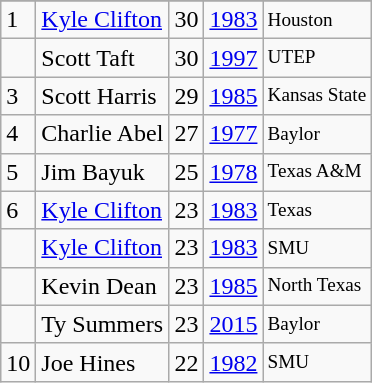<table class="wikitable">
<tr>
</tr>
<tr>
<td>1</td>
<td><a href='#'>Kyle Clifton</a></td>
<td>30</td>
<td><a href='#'>1983</a></td>
<td style="font-size:80%;">Houston</td>
</tr>
<tr>
<td></td>
<td>Scott Taft</td>
<td>30</td>
<td><a href='#'>1997</a></td>
<td style="font-size:80%;">UTEP</td>
</tr>
<tr>
<td>3</td>
<td>Scott Harris</td>
<td>29</td>
<td><a href='#'>1985</a></td>
<td style="font-size:80%;">Kansas State</td>
</tr>
<tr>
<td>4</td>
<td>Charlie Abel</td>
<td>27</td>
<td><a href='#'>1977</a></td>
<td style="font-size:80%;">Baylor</td>
</tr>
<tr>
<td>5</td>
<td>Jim Bayuk</td>
<td>25</td>
<td><a href='#'>1978</a></td>
<td style="font-size:80%;">Texas A&M</td>
</tr>
<tr>
<td>6</td>
<td><a href='#'>Kyle Clifton</a></td>
<td>23</td>
<td><a href='#'>1983</a></td>
<td style="font-size:80%;">Texas</td>
</tr>
<tr>
<td></td>
<td><a href='#'>Kyle Clifton</a></td>
<td>23</td>
<td><a href='#'>1983</a></td>
<td style="font-size:80%;">SMU</td>
</tr>
<tr>
<td></td>
<td>Kevin Dean</td>
<td>23</td>
<td><a href='#'>1985</a></td>
<td style="font-size:80%;">North Texas</td>
</tr>
<tr>
<td></td>
<td>Ty Summers</td>
<td>23</td>
<td><a href='#'>2015</a></td>
<td style="font-size:80%;">Baylor</td>
</tr>
<tr>
<td>10</td>
<td>Joe Hines</td>
<td>22</td>
<td><a href='#'>1982</a></td>
<td style="font-size:80%;">SMU</td>
</tr>
</table>
